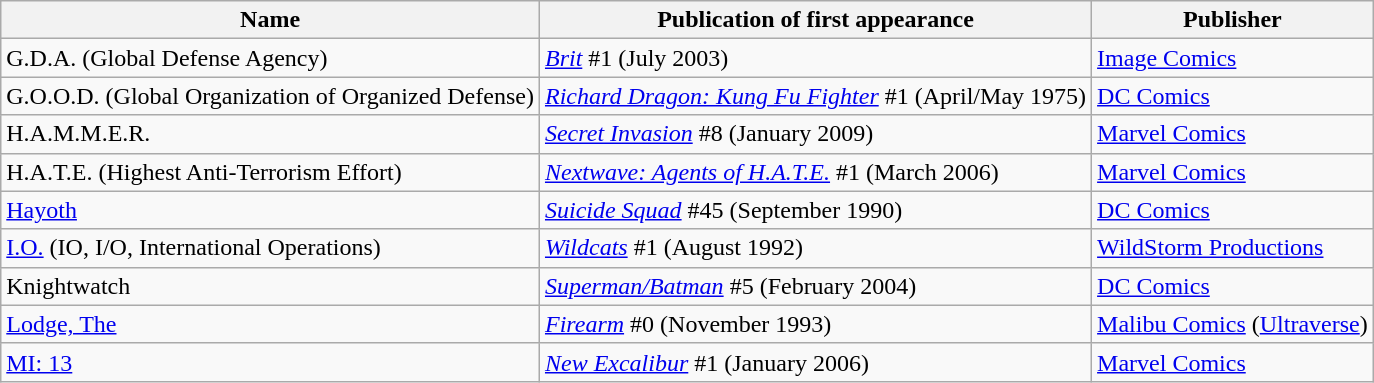<table class="wikitable">
<tr>
<th>Name</th>
<th>Publication of first appearance</th>
<th>Publisher</th>
</tr>
<tr>
<td>G.D.A. (Global Defense Agency)</td>
<td><em><a href='#'>Brit</a></em> #1 (July 2003)</td>
<td><a href='#'>Image Comics</a></td>
</tr>
<tr>
<td>G.O.O.D. (Global Organization of Organized Defense)</td>
<td><em><a href='#'>Richard Dragon: Kung Fu Fighter</a></em> #1 (April/May 1975)</td>
<td><a href='#'>DC Comics</a></td>
</tr>
<tr>
<td>H.A.M.M.E.R.</td>
<td><em><a href='#'>Secret Invasion</a></em> #8 (January 2009)</td>
<td><a href='#'>Marvel Comics</a></td>
</tr>
<tr>
<td>H.A.T.E. (Highest Anti-Terrorism Effort)</td>
<td><em><a href='#'>Nextwave: Agents of H.A.T.E.</a></em> #1 (March 2006)</td>
<td><a href='#'>Marvel Comics</a></td>
</tr>
<tr>
<td><a href='#'>Hayoth</a></td>
<td><em><a href='#'>Suicide Squad</a></em> #45 (September 1990)</td>
<td><a href='#'>DC Comics</a></td>
</tr>
<tr>
<td><a href='#'>I.O.</a> (IO, I/O, International Operations)</td>
<td><em><a href='#'>Wildcats</a></em> #1 (August 1992)</td>
<td><a href='#'>WildStorm Productions</a></td>
</tr>
<tr>
<td>Knightwatch</td>
<td><em><a href='#'>Superman/Batman</a></em> #5 (February 2004)</td>
<td><a href='#'>DC Comics</a></td>
</tr>
<tr>
<td><a href='#'>Lodge, The</a></td>
<td><em><a href='#'>Firearm</a></em> #0 (November 1993)</td>
<td><a href='#'>Malibu Comics</a> (<a href='#'>Ultraverse</a>)</td>
</tr>
<tr>
<td><a href='#'>MI: 13</a></td>
<td><em><a href='#'>New Excalibur</a></em> #1 (January 2006)</td>
<td><a href='#'>Marvel Comics</a></td>
</tr>
</table>
